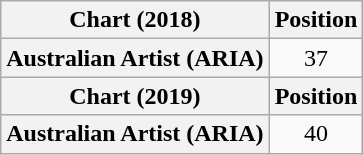<table class="wikitable plainrowheaders" style="text-align:center">
<tr>
<th scope="col">Chart (2018)</th>
<th scope="col">Position</th>
</tr>
<tr>
<th scope="row">Australian Artist (ARIA)</th>
<td>37</td>
</tr>
<tr>
<th scope="col">Chart (2019)</th>
<th scope="col">Position</th>
</tr>
<tr>
<th scope="row">Australian Artist (ARIA)</th>
<td>40</td>
</tr>
</table>
